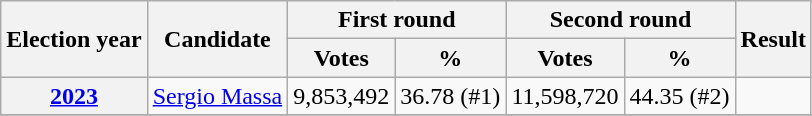<table class="wikitable">
<tr>
<th rowspan="2">Election year</th>
<th rowspan="2">Candidate</th>
<th colspan="2">First round</th>
<th colspan="2">Second round</th>
<th rowspan="2">Result</th>
</tr>
<tr>
<th>Votes</th>
<th>%</th>
<th>Votes</th>
<th>%</th>
</tr>
<tr>
<th><a href='#'>2023</a></th>
<td><a href='#'>Sergio Massa</a></td>
<td>9,853,492</td>
<td>36.78 (#1)</td>
<td>11,598,720</td>
<td>44.35 (#2)</td>
<td></td>
</tr>
<tr>
</tr>
</table>
